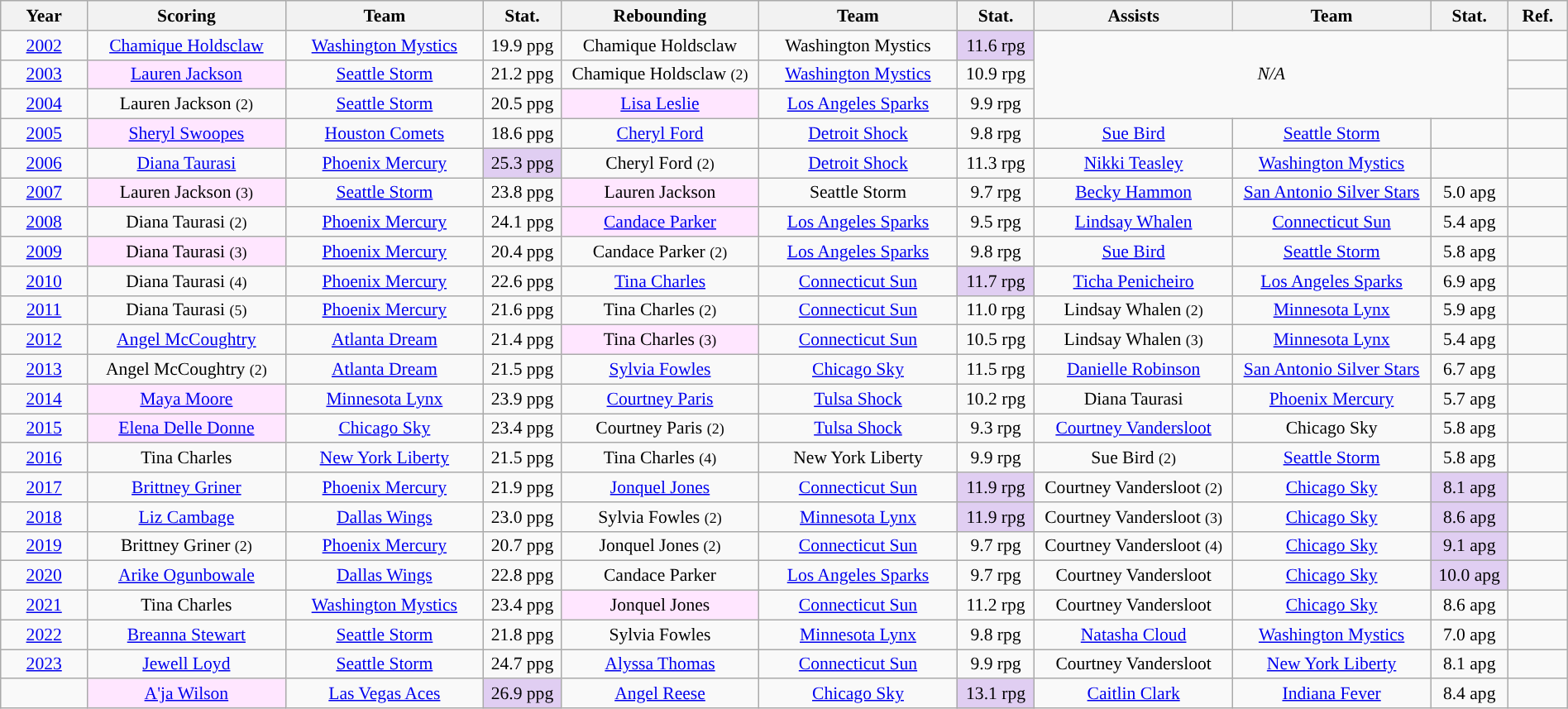<table class="wikitable sortable" style="width: 100%; text-align:center; font-size:90%">
<tr>
<th width=40>Year</th>
<th width=100>Scoring</th>
<th width=100>Team</th>
<th width=35>Stat.</th>
<th width=100>Rebounding</th>
<th width=100>Team</th>
<th width=35>Stat.</th>
<th width=100>Assists</th>
<th width=100>Team</th>
<th width=35>Stat.</th>
<th width=20 class=unsortable>Ref.</th>
</tr>
<tr>
<td><a href='#'>2002</a></td>
<td><a href='#'>Chamique Holdsclaw</a></td>
<td><a href='#'>Washington Mystics</a></td>
<td>19.9 ppg</td>
<td>Chamique Holdsclaw</td>
<td>Washington Mystics</td>
<td bgcolor="EOCEF2">11.6 rpg </td>
<td colspan=3 rowspan=3><em>N/A</em></td>
<td></td>
</tr>
<tr>
<td><a href='#'>2003</a></td>
<td style="background-color:#FFE6FF"><a href='#'>Lauren Jackson</a></td>
<td><a href='#'>Seattle Storm</a></td>
<td>21.2 ppg</td>
<td>Chamique Holdsclaw <small>(2)</small></td>
<td><a href='#'>Washington Mystics</a></td>
<td>10.9 rpg</td>
<td></td>
</tr>
<tr>
<td><a href='#'>2004</a></td>
<td>Lauren Jackson <small>(2)</small></td>
<td><a href='#'>Seattle Storm</a></td>
<td>20.5 ppg</td>
<td style="background-color:#FFE6FF"><a href='#'>Lisa Leslie</a></td>
<td><a href='#'>Los Angeles Sparks</a></td>
<td>9.9 rpg</td>
<td></td>
</tr>
<tr>
<td><a href='#'>2005</a></td>
<td style="background-color:#FFE6FF"><a href='#'>Sheryl Swoopes</a></td>
<td><a href='#'>Houston Comets</a></td>
<td>18.6 ppg</td>
<td><a href='#'>Cheryl Ford</a></td>
<td><a href='#'>Detroit Shock</a></td>
<td>9.8 rpg</td>
<td><a href='#'>Sue Bird</a></td>
<td><a href='#'>Seattle Storm</a></td>
<td></td>
<td></td>
</tr>
<tr>
<td><a href='#'>2006</a></td>
<td><a href='#'>Diana Taurasi</a></td>
<td><a href='#'>Phoenix Mercury</a></td>
<td bgcolor="EOCEF2">25.3 ppg </td>
<td>Cheryl Ford <small>(2)</small></td>
<td><a href='#'>Detroit Shock</a></td>
<td>11.3 rpg</td>
<td><a href='#'>Nikki Teasley</a></td>
<td><a href='#'>Washington Mystics</a></td>
<td></td>
<td></td>
</tr>
<tr>
<td><a href='#'>2007</a></td>
<td style="background-color:#FFE6FF">Lauren Jackson <small>(3)</small></td>
<td><a href='#'>Seattle Storm</a></td>
<td>23.8 ppg</td>
<td style="background-color:#FFE6FF">Lauren Jackson</td>
<td>Seattle Storm</td>
<td>9.7 rpg</td>
<td><a href='#'>Becky Hammon</a></td>
<td><a href='#'>San Antonio Silver Stars</a></td>
<td>5.0 apg</td>
<td></td>
</tr>
<tr>
<td><a href='#'>2008</a></td>
<td>Diana Taurasi <small>(2)</small></td>
<td><a href='#'>Phoenix Mercury</a></td>
<td>24.1 ppg</td>
<td style="background-color:#FFE6FF"><a href='#'>Candace Parker</a></td>
<td><a href='#'>Los Angeles Sparks</a></td>
<td>9.5 rpg</td>
<td><a href='#'>Lindsay Whalen</a></td>
<td><a href='#'>Connecticut Sun</a></td>
<td>5.4 apg</td>
<td></td>
</tr>
<tr>
<td><a href='#'>2009</a></td>
<td style="background-color:#FFE6FF">Diana Taurasi <small>(3)</small></td>
<td><a href='#'>Phoenix Mercury</a></td>
<td>20.4 ppg</td>
<td>Candace Parker <small>(2)</small></td>
<td><a href='#'>Los Angeles Sparks</a></td>
<td>9.8 rpg</td>
<td><a href='#'>Sue Bird</a></td>
<td><a href='#'>Seattle Storm</a></td>
<td>5.8 apg</td>
<td></td>
</tr>
<tr>
<td><a href='#'>2010</a></td>
<td>Diana Taurasi <small>(4)</small></td>
<td><a href='#'>Phoenix Mercury</a></td>
<td>22.6 ppg</td>
<td><a href='#'>Tina Charles</a></td>
<td><a href='#'>Connecticut Sun</a></td>
<td bgcolor="EOCEF2">11.7 rpg </td>
<td><a href='#'>Ticha Penicheiro</a></td>
<td><a href='#'>Los Angeles Sparks</a></td>
<td>6.9 apg</td>
<td></td>
</tr>
<tr>
<td><a href='#'>2011</a></td>
<td>Diana Taurasi <small>(5)</small></td>
<td><a href='#'>Phoenix Mercury</a></td>
<td>21.6 ppg</td>
<td>Tina Charles <small>(2)</small></td>
<td><a href='#'>Connecticut Sun</a></td>
<td>11.0 rpg</td>
<td>Lindsay Whalen <small>(2)</small></td>
<td><a href='#'>Minnesota Lynx</a></td>
<td>5.9 apg</td>
<td></td>
</tr>
<tr>
<td><a href='#'>2012</a></td>
<td><a href='#'>Angel McCoughtry</a></td>
<td><a href='#'>Atlanta Dream</a></td>
<td>21.4 ppg</td>
<td style="background-color:#FFE6FF">Tina Charles <small>(3)</small></td>
<td><a href='#'>Connecticut Sun</a></td>
<td>10.5 rpg</td>
<td>Lindsay Whalen <small>(3)</small></td>
<td><a href='#'>Minnesota Lynx</a></td>
<td>5.4 apg</td>
<td></td>
</tr>
<tr>
<td><a href='#'>2013</a></td>
<td>Angel McCoughtry <small>(2)</small></td>
<td><a href='#'>Atlanta Dream</a></td>
<td>21.5 ppg</td>
<td><a href='#'>Sylvia Fowles</a></td>
<td><a href='#'>Chicago Sky</a></td>
<td>11.5 rpg</td>
<td><a href='#'>Danielle Robinson</a></td>
<td><a href='#'>San Antonio Silver Stars</a></td>
<td>6.7 apg</td>
<td></td>
</tr>
<tr>
<td><a href='#'>2014</a></td>
<td style="background-color:#FFE6FF"><a href='#'>Maya Moore</a></td>
<td><a href='#'>Minnesota Lynx</a></td>
<td>23.9 ppg</td>
<td><a href='#'>Courtney Paris</a></td>
<td><a href='#'>Tulsa Shock</a></td>
<td>10.2 rpg</td>
<td>Diana Taurasi</td>
<td><a href='#'>Phoenix Mercury</a></td>
<td>5.7 apg</td>
<td></td>
</tr>
<tr>
<td><a href='#'>2015</a></td>
<td style="background-color:#FFE6FF"><a href='#'>Elena Delle Donne</a></td>
<td><a href='#'>Chicago Sky</a></td>
<td>23.4 ppg</td>
<td>Courtney Paris <small>(2)</small></td>
<td><a href='#'>Tulsa Shock</a></td>
<td>9.3 rpg</td>
<td><a href='#'>Courtney Vandersloot</a></td>
<td>Chicago Sky</td>
<td>5.8 apg</td>
<td></td>
</tr>
<tr>
<td><a href='#'>2016</a></td>
<td>Tina Charles</td>
<td><a href='#'>New York Liberty</a></td>
<td>21.5 ppg</td>
<td>Tina Charles <small>(4)</small></td>
<td>New York Liberty</td>
<td>9.9 rpg</td>
<td>Sue Bird <small>(2)</small></td>
<td><a href='#'>Seattle Storm</a></td>
<td>5.8 apg</td>
<td></td>
</tr>
<tr>
<td><a href='#'>2017</a></td>
<td><a href='#'>Brittney Griner</a></td>
<td><a href='#'>Phoenix Mercury</a></td>
<td>21.9 ppg</td>
<td><a href='#'>Jonquel Jones</a></td>
<td><a href='#'>Connecticut Sun</a></td>
<td bgcolor="EOCEF2">11.9 rpg </td>
<td>Courtney Vandersloot <small>(2)</small></td>
<td><a href='#'>Chicago Sky</a></td>
<td bgcolor="EOCEF2">8.1 apg </td>
<td></td>
</tr>
<tr>
<td><a href='#'>2018</a></td>
<td><a href='#'>Liz Cambage</a></td>
<td><a href='#'>Dallas Wings</a></td>
<td>23.0 ppg</td>
<td>Sylvia Fowles <small>(2)</small></td>
<td><a href='#'>Minnesota Lynx</a></td>
<td bgcolor="EOCEF2">11.9 rpg </td>
<td>Courtney Vandersloot <small>(3)</small></td>
<td><a href='#'>Chicago Sky</a></td>
<td bgcolor="EOCEF2">8.6 apg </td>
<td></td>
</tr>
<tr>
<td><a href='#'>2019</a></td>
<td>Brittney Griner <small>(2)</small></td>
<td><a href='#'>Phoenix Mercury</a></td>
<td>20.7 ppg</td>
<td>Jonquel Jones <small>(2)</small></td>
<td><a href='#'>Connecticut Sun</a></td>
<td>9.7 rpg</td>
<td>Courtney Vandersloot <small>(4)</small></td>
<td><a href='#'>Chicago Sky</a></td>
<td bgcolor="EOCEF2">9.1 apg </td>
<td></td>
</tr>
<tr>
<td><a href='#'>2020</a></td>
<td><a href='#'>Arike Ogunbowale</a></td>
<td><a href='#'>Dallas Wings</a></td>
<td>22.8 ppg</td>
<td>Candace Parker </td>
<td><a href='#'>Los Angeles Sparks</a></td>
<td>9.7 rpg</td>
<td>Courtney Vandersloot </td>
<td><a href='#'>Chicago Sky</a></td>
<td bgcolor="EOCEF2">10.0 apg </td>
<td></td>
</tr>
<tr>
<td><a href='#'>2021</a></td>
<td>Tina Charles </td>
<td><a href='#'>Washington Mystics</a></td>
<td>23.4 ppg</td>
<td style="background-color:#FFE6FF">Jonquel Jones </td>
<td><a href='#'>Connecticut Sun</a></td>
<td>11.2 rpg</td>
<td>Courtney Vandersloot </td>
<td><a href='#'>Chicago Sky</a></td>
<td>8.6 apg</td>
<td></td>
</tr>
<tr>
<td><a href='#'>2022</a></td>
<td><a href='#'>Breanna Stewart</a></td>
<td><a href='#'>Seattle Storm</a></td>
<td>21.8 ppg</td>
<td>Sylvia Fowles </td>
<td><a href='#'>Minnesota Lynx</a></td>
<td>9.8 rpg</td>
<td><a href='#'>Natasha Cloud</a></td>
<td><a href='#'>Washington Mystics</a></td>
<td>7.0 apg</td>
<td></td>
</tr>
<tr>
<td><a href='#'>2023</a></td>
<td><a href='#'>Jewell Loyd</a></td>
<td><a href='#'>Seattle Storm</a></td>
<td>24.7 ppg</td>
<td><a href='#'>Alyssa Thomas</a></td>
<td><a href='#'>Connecticut Sun</a></td>
<td>9.9 rpg</td>
<td>Courtney Vandersloot </td>
<td><a href='#'>New York Liberty</a></td>
<td>8.1 apg</td>
<td></td>
</tr>
<tr>
<td></td>
<td style="background-color:#FFE6FF"><a href='#'>A'ja Wilson</a></td>
<td><a href='#'>Las Vegas Aces</a></td>
<td bgcolor="EOCEF2">26.9 ppg </td>
<td><a href='#'>Angel Reese</a></td>
<td><a href='#'>Chicago Sky</a></td>
<td bgcolor="EOCEF2">13.1 rpg </td>
<td><a href='#'>Caitlin Clark</a></td>
<td><a href='#'>Indiana Fever</a></td>
<td>8.4 apg</td>
<td></td>
</tr>
</table>
